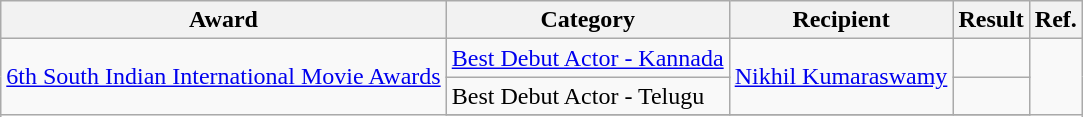<table class=wikitable>
<tr>
<th>Award</th>
<th>Category</th>
<th>Recipient</th>
<th>Result</th>
<th>Ref.</th>
</tr>
<tr>
<td rowspan=10><a href='#'>6th South Indian International Movie Awards</a></td>
<td><a href='#'>Best Debut Actor - Kannada</a></td>
<td rowspan=2><a href='#'>Nikhil Kumaraswamy</a></td>
<td></td>
<td rowspan=10><br></td>
</tr>
<tr>
<td>Best Debut Actor - Telugu</td>
<td></td>
</tr>
<tr>
</tr>
</table>
